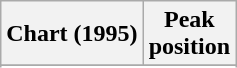<table class="wikitable sortable">
<tr>
<th align="left">Chart (1995)</th>
<th align="center">Peak<br>position</th>
</tr>
<tr>
</tr>
<tr>
</tr>
</table>
